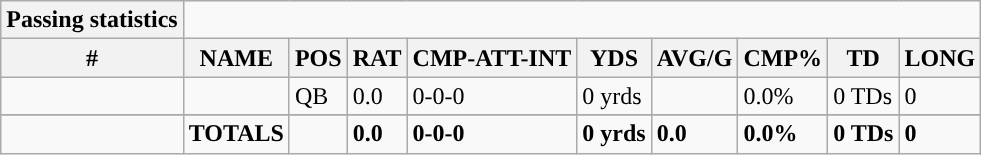<table class="wikitable">
<tr>
<th style="text-align:center; ">Passing statistics</th>
</tr>
<tr>
<th>#</th>
<th>NAME</th>
<th>POS</th>
<th>RAT</th>
<th>CMP-ATT-INT</th>
<th>YDS</th>
<th>AVG/G</th>
<th>CMP%</th>
<th>TD</th>
<th>LONG</th>
</tr>
<tr>
<td></td>
<td></td>
<td>QB</td>
<td>0.0</td>
<td>0-0-0</td>
<td>0 yrds</td>
<td></td>
<td>0.0%</td>
<td>0 TDs</td>
<td>0</td>
</tr>
<tr>
</tr>
<tr>
<td></td>
<td><strong>TOTALS</strong></td>
<td></td>
<td><strong>0.0</strong></td>
<td><strong>0-0-0</strong></td>
<td><strong>0 yrds</strong></td>
<td><strong>0.0</strong></td>
<td><strong>0.0%</strong></td>
<td><strong>0 TDs</strong></td>
<td><strong>0</strong></td>
</tr>
</table>
